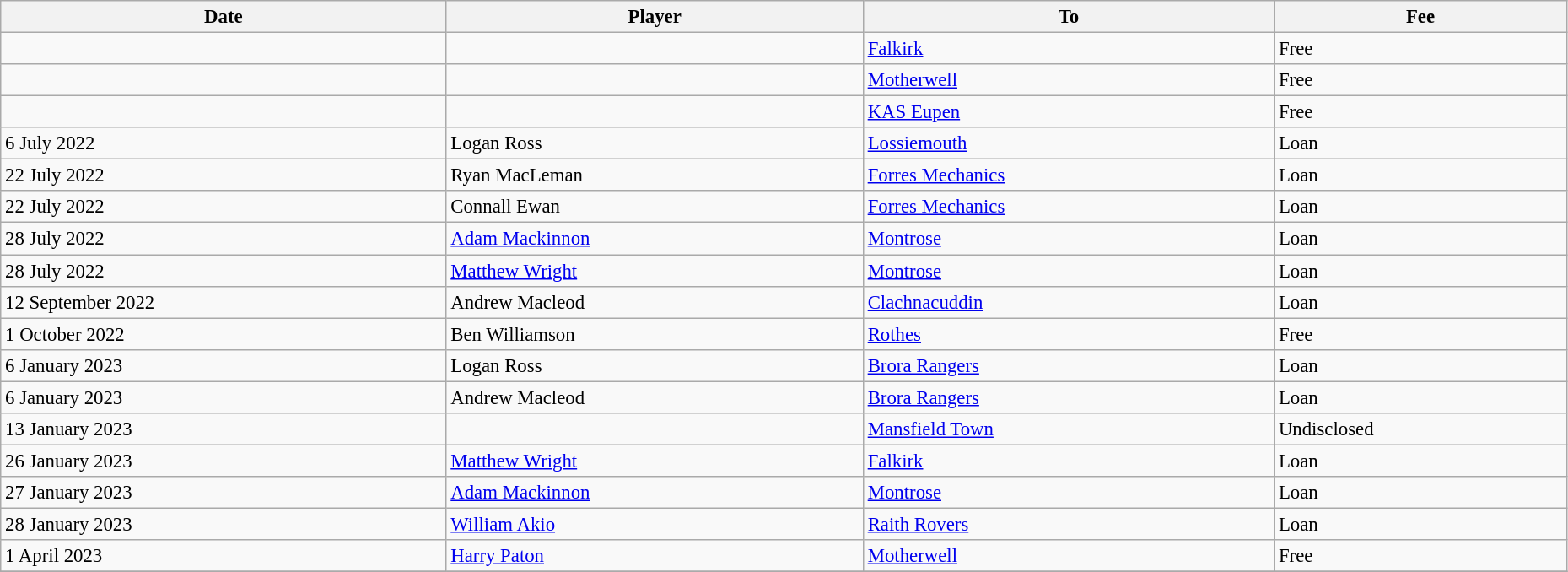<table class="wikitable" style="text-align:center; font-size:95%;width:98%; text-align:left">
<tr>
<th><strong>Date</strong></th>
<th><strong>Player</strong></th>
<th><strong>To</strong></th>
<th><strong>Fee</strong></th>
</tr>
<tr>
<td></td>
<td> </td>
<td> <a href='#'>Falkirk</a></td>
<td>Free</td>
</tr>
<tr>
<td></td>
<td> </td>
<td> <a href='#'>Motherwell</a></td>
<td>Free</td>
</tr>
<tr>
<td></td>
<td> </td>
<td> <a href='#'>KAS Eupen</a></td>
<td>Free</td>
</tr>
<tr>
<td>6 July 2022</td>
<td> Logan Ross</td>
<td> <a href='#'>Lossiemouth</a></td>
<td>Loan</td>
</tr>
<tr>
<td>22 July 2022</td>
<td> Ryan MacLeman</td>
<td> <a href='#'>Forres Mechanics</a></td>
<td>Loan</td>
</tr>
<tr>
<td>22 July 2022</td>
<td> Connall Ewan</td>
<td> <a href='#'>Forres Mechanics</a></td>
<td>Loan</td>
</tr>
<tr>
<td>28 July 2022</td>
<td> <a href='#'>Adam Mackinnon</a></td>
<td> <a href='#'>Montrose</a></td>
<td>Loan</td>
</tr>
<tr>
<td>28 July 2022</td>
<td> <a href='#'>Matthew Wright</a></td>
<td> <a href='#'>Montrose</a></td>
<td>Loan</td>
</tr>
<tr>
<td>12 September 2022</td>
<td> Andrew Macleod</td>
<td> <a href='#'>Clachnacuddin</a></td>
<td>Loan</td>
</tr>
<tr>
<td>1 October 2022</td>
<td> Ben Williamson</td>
<td> <a href='#'>Rothes</a></td>
<td>Free</td>
</tr>
<tr>
<td>6 January 2023</td>
<td> Logan Ross</td>
<td> <a href='#'>Brora Rangers</a></td>
<td>Loan</td>
</tr>
<tr>
<td>6 January 2023</td>
<td> Andrew Macleod</td>
<td> <a href='#'>Brora Rangers</a></td>
<td>Loan</td>
</tr>
<tr>
<td>13 January 2023</td>
<td> </td>
<td> <a href='#'>Mansfield Town</a></td>
<td>Undisclosed</td>
</tr>
<tr>
<td>26 January 2023</td>
<td> <a href='#'>Matthew Wright</a></td>
<td> <a href='#'>Falkirk</a></td>
<td>Loan</td>
</tr>
<tr>
<td>27 January 2023</td>
<td> <a href='#'>Adam Mackinnon</a></td>
<td> <a href='#'>Montrose</a></td>
<td>Loan</td>
</tr>
<tr>
<td>28 January 2023</td>
<td> <a href='#'>William Akio</a></td>
<td> <a href='#'>Raith Rovers</a></td>
<td>Loan</td>
</tr>
<tr>
<td>1 April 2023</td>
<td> <a href='#'>Harry Paton</a></td>
<td> <a href='#'>Motherwell</a></td>
<td>Free</td>
</tr>
<tr>
</tr>
</table>
